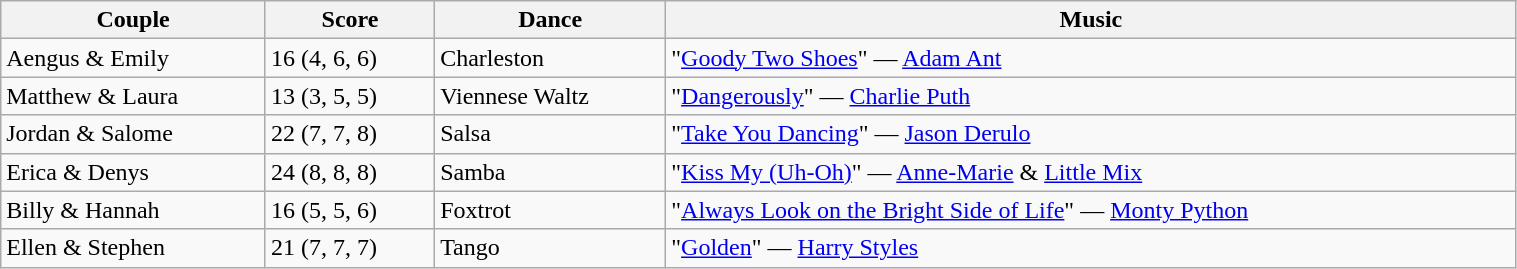<table class="wikitable" style="width:80%;">
<tr>
<th>Couple</th>
<th>Score</th>
<th>Dance</th>
<th>Music</th>
</tr>
<tr>
<td>Aengus & Emily</td>
<td>16 (4, 6, 6)</td>
<td>Charleston</td>
<td>"<a href='#'>Goody Two Shoes</a>" — <a href='#'>Adam Ant</a></td>
</tr>
<tr>
<td>Matthew & Laura</td>
<td>13 (3, 5, 5)</td>
<td>Viennese Waltz</td>
<td>"<a href='#'>Dangerously</a>" — <a href='#'>Charlie Puth</a></td>
</tr>
<tr>
<td>Jordan & Salome</td>
<td>22 (7, 7, 8)</td>
<td>Salsa</td>
<td>"<a href='#'>Take You Dancing</a>" — <a href='#'>Jason Derulo</a></td>
</tr>
<tr>
<td>Erica & Denys</td>
<td>24 (8, 8, 8)</td>
<td>Samba</td>
<td>"<a href='#'>Kiss My (Uh-Oh)</a>" — <a href='#'>Anne-Marie</a> & <a href='#'>Little Mix</a></td>
</tr>
<tr>
<td>Billy & Hannah</td>
<td>16 (5, 5, 6)</td>
<td>Foxtrot</td>
<td>"<a href='#'>Always Look on the Bright Side of Life</a>" — <a href='#'>Monty Python</a></td>
</tr>
<tr>
<td>Ellen & Stephen</td>
<td>21 (7, 7, 7)</td>
<td>Tango</td>
<td>"<a href='#'>Golden</a>" — <a href='#'>Harry Styles</a></td>
</tr>
</table>
